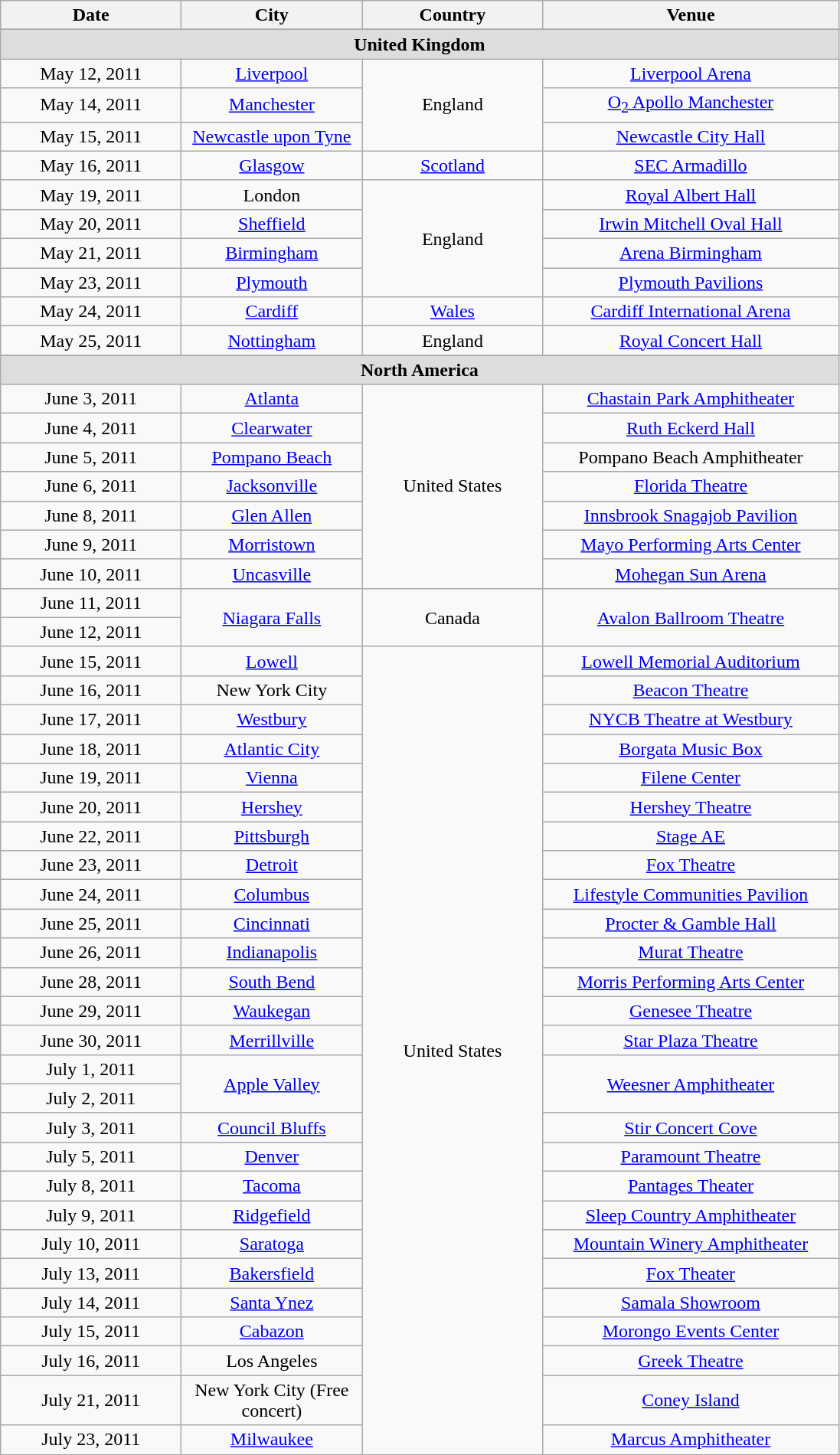<table class="wikitable" style="text-align:center">
<tr ">
<th style="width:150px;">Date</th>
<th style="width:150px;">City</th>
<th style="width:150px;">Country</th>
<th style="width:250px;">Venue</th>
</tr>
<tr>
</tr>
<tr style="background:#ddd;">
<td colspan="5" style="text-align:center;"><strong>United Kingdom</strong></td>
</tr>
<tr>
<td>May 12, 2011</td>
<td><a href='#'>Liverpool</a></td>
<td rowspan="3">England</td>
<td><a href='#'>Liverpool Arena</a></td>
</tr>
<tr>
<td>May 14, 2011</td>
<td><a href='#'>Manchester</a></td>
<td><a href='#'>O<sub>2</sub> Apollo Manchester</a></td>
</tr>
<tr>
<td>May 15, 2011</td>
<td><a href='#'>Newcastle upon Tyne</a></td>
<td><a href='#'>Newcastle City Hall</a></td>
</tr>
<tr>
<td>May 16, 2011</td>
<td><a href='#'>Glasgow</a></td>
<td><a href='#'>Scotland</a></td>
<td><a href='#'>SEC Armadillo</a></td>
</tr>
<tr>
<td>May 19, 2011</td>
<td>London</td>
<td rowspan="4">England</td>
<td><a href='#'>Royal Albert Hall</a></td>
</tr>
<tr>
<td>May 20, 2011</td>
<td><a href='#'>Sheffield</a></td>
<td><a href='#'>Irwin Mitchell Oval Hall</a></td>
</tr>
<tr>
<td>May 21, 2011</td>
<td><a href='#'>Birmingham</a></td>
<td><a href='#'>Arena Birmingham</a></td>
</tr>
<tr>
<td>May 23, 2011</td>
<td><a href='#'>Plymouth</a></td>
<td><a href='#'>Plymouth Pavilions</a></td>
</tr>
<tr>
<td>May 24, 2011</td>
<td><a href='#'>Cardiff</a></td>
<td><a href='#'>Wales</a></td>
<td><a href='#'>Cardiff International Arena</a></td>
</tr>
<tr>
<td>May 25, 2011</td>
<td><a href='#'>Nottingham</a></td>
<td>England</td>
<td><a href='#'>Royal Concert Hall</a></td>
</tr>
<tr>
</tr>
<tr style="background:#ddd;">
<td colspan="5" style="text-align:center;"><strong>North America</strong></td>
</tr>
<tr>
<td>June 3, 2011</td>
<td><a href='#'>Atlanta</a></td>
<td rowspan="7">United States</td>
<td><a href='#'>Chastain Park Amphitheater</a></td>
</tr>
<tr>
<td>June 4, 2011</td>
<td><a href='#'>Clearwater</a></td>
<td><a href='#'>Ruth Eckerd Hall</a></td>
</tr>
<tr>
<td>June 5, 2011</td>
<td><a href='#'>Pompano Beach</a></td>
<td>Pompano Beach Amphitheater</td>
</tr>
<tr>
<td>June 6, 2011</td>
<td><a href='#'>Jacksonville</a></td>
<td><a href='#'>Florida Theatre</a></td>
</tr>
<tr>
<td>June 8, 2011</td>
<td><a href='#'>Glen Allen</a></td>
<td><a href='#'>Innsbrook Snagajob Pavilion</a></td>
</tr>
<tr>
<td>June 9, 2011</td>
<td><a href='#'>Morristown</a></td>
<td><a href='#'>Mayo Performing Arts Center</a></td>
</tr>
<tr>
<td>June 10, 2011</td>
<td><a href='#'>Uncasville</a></td>
<td><a href='#'>Mohegan Sun Arena</a></td>
</tr>
<tr>
<td>June 11, 2011</td>
<td rowspan="2"><a href='#'>Niagara Falls</a></td>
<td rowspan="2">Canada</td>
<td rowspan="2"><a href='#'>Avalon Ballroom Theatre</a></td>
</tr>
<tr>
<td>June 12, 2011</td>
</tr>
<tr>
<td>June 15, 2011</td>
<td><a href='#'>Lowell</a></td>
<td rowspan="27">United States</td>
<td><a href='#'>Lowell Memorial Auditorium</a></td>
</tr>
<tr>
<td>June 16, 2011</td>
<td>New York City</td>
<td><a href='#'>Beacon Theatre</a></td>
</tr>
<tr>
<td>June 17, 2011</td>
<td><a href='#'>Westbury</a></td>
<td><a href='#'>NYCB Theatre at Westbury</a></td>
</tr>
<tr>
<td>June 18, 2011</td>
<td><a href='#'>Atlantic City</a></td>
<td><a href='#'>Borgata Music Box</a></td>
</tr>
<tr>
<td>June 19, 2011</td>
<td><a href='#'>Vienna</a></td>
<td><a href='#'>Filene Center</a></td>
</tr>
<tr>
<td>June 20, 2011</td>
<td><a href='#'>Hershey</a></td>
<td><a href='#'>Hershey Theatre</a></td>
</tr>
<tr>
<td>June 22, 2011</td>
<td><a href='#'>Pittsburgh</a></td>
<td><a href='#'>Stage AE</a></td>
</tr>
<tr>
<td>June 23, 2011</td>
<td><a href='#'>Detroit</a></td>
<td><a href='#'>Fox Theatre</a></td>
</tr>
<tr>
<td>June 24, 2011</td>
<td><a href='#'>Columbus</a></td>
<td><a href='#'>Lifestyle Communities Pavilion</a></td>
</tr>
<tr>
<td>June 25, 2011</td>
<td><a href='#'>Cincinnati</a></td>
<td><a href='#'>Procter & Gamble Hall</a></td>
</tr>
<tr>
<td>June 26, 2011</td>
<td><a href='#'>Indianapolis</a></td>
<td><a href='#'>Murat Theatre</a></td>
</tr>
<tr>
<td>June 28, 2011</td>
<td><a href='#'>South Bend</a></td>
<td><a href='#'>Morris Performing Arts Center</a></td>
</tr>
<tr>
<td>June 29, 2011</td>
<td><a href='#'>Waukegan</a></td>
<td><a href='#'>Genesee Theatre</a></td>
</tr>
<tr>
<td>June 30, 2011</td>
<td><a href='#'>Merrillville</a></td>
<td><a href='#'>Star Plaza Theatre</a></td>
</tr>
<tr>
<td>July 1, 2011</td>
<td rowspan="2"><a href='#'>Apple Valley</a></td>
<td rowspan="2"><a href='#'>Weesner Amphitheater</a></td>
</tr>
<tr>
<td>July 2, 2011</td>
</tr>
<tr>
<td>July 3, 2011</td>
<td><a href='#'>Council Bluffs</a></td>
<td><a href='#'>Stir Concert Cove</a></td>
</tr>
<tr>
<td>July 5, 2011</td>
<td><a href='#'>Denver</a></td>
<td><a href='#'>Paramount Theatre</a></td>
</tr>
<tr>
<td>July 8, 2011</td>
<td><a href='#'>Tacoma</a></td>
<td><a href='#'>Pantages Theater</a></td>
</tr>
<tr>
<td>July 9, 2011</td>
<td><a href='#'>Ridgefield</a></td>
<td><a href='#'>Sleep Country Amphitheater</a></td>
</tr>
<tr>
<td>July 10, 2011</td>
<td><a href='#'>Saratoga</a></td>
<td><a href='#'>Mountain Winery Amphitheater</a></td>
</tr>
<tr>
<td>July 13, 2011</td>
<td><a href='#'>Bakersfield</a></td>
<td><a href='#'>Fox Theater</a></td>
</tr>
<tr>
<td>July 14, 2011</td>
<td><a href='#'>Santa Ynez</a></td>
<td><a href='#'>Samala Showroom</a></td>
</tr>
<tr>
<td>July 15, 2011</td>
<td><a href='#'>Cabazon</a></td>
<td><a href='#'>Morongo Events Center</a></td>
</tr>
<tr>
<td>July 16, 2011</td>
<td>Los Angeles</td>
<td><a href='#'>Greek Theatre</a></td>
</tr>
<tr>
<td>July 21, 2011</td>
<td>New York City (Free concert)</td>
<td><a href='#'>Coney Island</a></td>
</tr>
<tr>
<td>July 23, 2011</td>
<td><a href='#'>Milwaukee</a></td>
<td><a href='#'>Marcus Amphitheater</a></td>
</tr>
<tr>
</tr>
</table>
